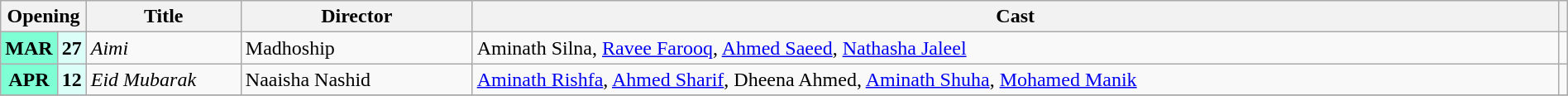<table class="wikitable plainrowheaders" width="100%">
<tr>
<th scope="col" colspan="2" width="4%">Opening</th>
<th scope="col" width="10%">Title</th>
<th scope="col" width="15%">Director</th>
<th scope="col" width="73%">Cast</th>
<th scope="col" width="2%"></th>
</tr>
<tr>
<td style="text-align:center; background:#7FFFD4; textcolor:#000;"><strong>MAR</strong></td>
<td style="text-align:center; background:#dbfff8;"><strong>27</strong></td>
<td><em>Aimi</em></td>
<td>Madhoship</td>
<td>Aminath Silna, <a href='#'>Ravee Farooq</a>, <a href='#'>Ahmed Saeed</a>, <a href='#'>Nathasha Jaleel</a></td>
<td style="text-align:center;"></td>
</tr>
<tr>
<td style="text-align:center; background:#7FFFD4; textcolor:#000;"><strong>APR</strong></td>
<td style="text-align:center; background:#dbfff8;"><strong>12</strong></td>
<td><em>Eid Mubarak</em></td>
<td>Naaisha Nashid</td>
<td><a href='#'>Aminath Rishfa</a>, <a href='#'>Ahmed Sharif</a>, Dheena Ahmed, <a href='#'>Aminath Shuha</a>, <a href='#'>Mohamed Manik</a></td>
<td style="text-align:center;"></td>
</tr>
<tr>
</tr>
</table>
